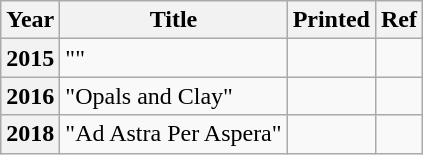<table class="wikitable sortable">
<tr>
<th>Year</th>
<th>Title</th>
<th>Printed</th>
<th>Ref</th>
</tr>
<tr>
<th>2015</th>
<td>""</td>
<td></td>
<td></td>
</tr>
<tr>
<th>2016</th>
<td>"Opals and Clay"</td>
<td></td>
<td></td>
</tr>
<tr>
<th>2018</th>
<td>"Ad Astra Per Aspera"</td>
<td></td>
<td></td>
</tr>
</table>
